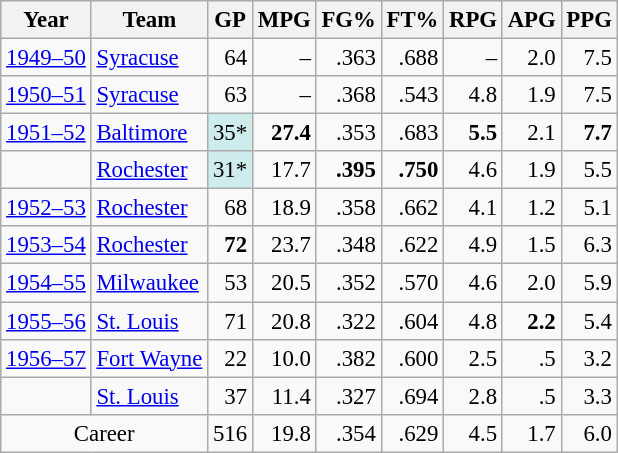<table class="wikitable sortable" style="font-size:95%; text-align:right;">
<tr>
<th>Year</th>
<th>Team</th>
<th>GP</th>
<th>MPG</th>
<th>FG%</th>
<th>FT%</th>
<th>RPG</th>
<th>APG</th>
<th>PPG</th>
</tr>
<tr>
<td style="text-align:left;"><a href='#'>1949–50</a></td>
<td style="text-align:left;"><a href='#'>Syracuse</a></td>
<td>64</td>
<td>–</td>
<td>.363</td>
<td>.688</td>
<td>–</td>
<td>2.0</td>
<td>7.5</td>
</tr>
<tr>
<td style="text-align:left;"><a href='#'>1950–51</a></td>
<td style="text-align:left;"><a href='#'>Syracuse</a></td>
<td>63</td>
<td>–</td>
<td>.368</td>
<td>.543</td>
<td>4.8</td>
<td>1.9</td>
<td>7.5</td>
</tr>
<tr>
<td style="text-align:left;"><a href='#'>1951–52</a></td>
<td style="text-align:left;"><a href='#'>Baltimore</a></td>
<td style="background:#CFECEC;">35*</td>
<td><strong>27.4</strong></td>
<td>.353</td>
<td>.683</td>
<td><strong>5.5</strong></td>
<td>2.1</td>
<td><strong>7.7</strong></td>
</tr>
<tr>
<td style="text-align:left;"></td>
<td style="text-align:left;"><a href='#'>Rochester</a></td>
<td style="background:#CFECEC;">31*</td>
<td>17.7</td>
<td><strong>.395</strong></td>
<td><strong>.750</strong></td>
<td>4.6</td>
<td>1.9</td>
<td>5.5</td>
</tr>
<tr>
<td style="text-align:left;"><a href='#'>1952–53</a></td>
<td style="text-align:left;"><a href='#'>Rochester</a></td>
<td>68</td>
<td>18.9</td>
<td>.358</td>
<td>.662</td>
<td>4.1</td>
<td>1.2</td>
<td>5.1</td>
</tr>
<tr>
<td style="text-align:left;"><a href='#'>1953–54</a></td>
<td style="text-align:left;"><a href='#'>Rochester</a></td>
<td><strong>72</strong></td>
<td>23.7</td>
<td>.348</td>
<td>.622</td>
<td>4.9</td>
<td>1.5</td>
<td>6.3</td>
</tr>
<tr>
<td style="text-align:left;"><a href='#'>1954–55</a></td>
<td style="text-align:left;"><a href='#'>Milwaukee</a></td>
<td>53</td>
<td>20.5</td>
<td>.352</td>
<td>.570</td>
<td>4.6</td>
<td>2.0</td>
<td>5.9</td>
</tr>
<tr>
<td style="text-align:left;"><a href='#'>1955–56</a></td>
<td style="text-align:left;"><a href='#'>St. Louis</a></td>
<td>71</td>
<td>20.8</td>
<td>.322</td>
<td>.604</td>
<td>4.8</td>
<td><strong>2.2</strong></td>
<td>5.4</td>
</tr>
<tr>
<td style="text-align:left;"><a href='#'>1956–57</a></td>
<td style="text-align:left;"><a href='#'>Fort Wayne</a></td>
<td>22</td>
<td>10.0</td>
<td>.382</td>
<td>.600</td>
<td>2.5</td>
<td>.5</td>
<td>3.2</td>
</tr>
<tr>
<td style="text-align:left;"></td>
<td style="text-align:left;"><a href='#'>St. Louis</a></td>
<td>37</td>
<td>11.4</td>
<td>.327</td>
<td>.694</td>
<td>2.8</td>
<td>.5</td>
<td>3.3</td>
</tr>
<tr class="sortbottom">
<td style="text-align:center;" colspan="2">Career</td>
<td>516</td>
<td>19.8</td>
<td>.354</td>
<td>.629</td>
<td>4.5</td>
<td>1.7</td>
<td>6.0</td>
</tr>
</table>
